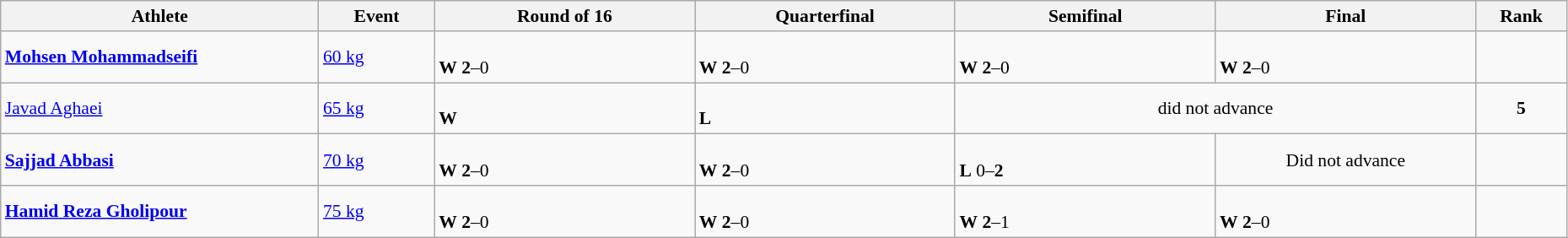<table class="wikitable" width="98%" style="text-align:left; font-size:90%">
<tr>
<th width="11%">Athlete</th>
<th width="4%">Event</th>
<th width="9%">Round of 16</th>
<th width="9%">Quarterfinal</th>
<th width="9%">Semifinal</th>
<th width="9%">Final</th>
<th width="3%">Rank</th>
</tr>
<tr>
<td><strong><a href='#'>Mohsen Mohammadseifi</a></strong></td>
<td><a href='#'>60 kg</a></td>
<td><br><strong>W</strong> <strong>2</strong>–0</td>
<td><br><strong>W</strong> <strong>2</strong>–0</td>
<td><br><strong>W</strong> <strong>2</strong>–0</td>
<td><br><strong>W</strong> <strong>2</strong>–0</td>
<td align=center></td>
</tr>
<tr>
<td><a href='#'>Javad Aghaei</a></td>
<td><a href='#'>65 kg</a></td>
<td><br><strong>W</strong> </td>
<td><br><strong>L</strong> </td>
<td align=center colspan=2>did not advance</td>
<td align=center><strong>5</strong></td>
</tr>
<tr>
<td><strong><a href='#'>Sajjad Abbasi</a></strong></td>
<td><a href='#'>70 kg</a></td>
<td><br><strong>W</strong> <strong>2</strong>–0</td>
<td><br><strong>W</strong> <strong>2</strong>–0</td>
<td><br><strong>L</strong> 0–<strong>2</strong></td>
<td align=center>Did not advance</td>
<td align=center></td>
</tr>
<tr>
<td><strong><a href='#'>Hamid Reza Gholipour</a></strong></td>
<td><a href='#'>75 kg</a></td>
<td><br><strong>W</strong> <strong>2</strong>–0</td>
<td><br><strong>W</strong> <strong>2</strong>–0</td>
<td><br><strong>W</strong> <strong>2</strong>–1</td>
<td><br><strong>W</strong> <strong>2</strong>–0</td>
<td align=center></td>
</tr>
</table>
